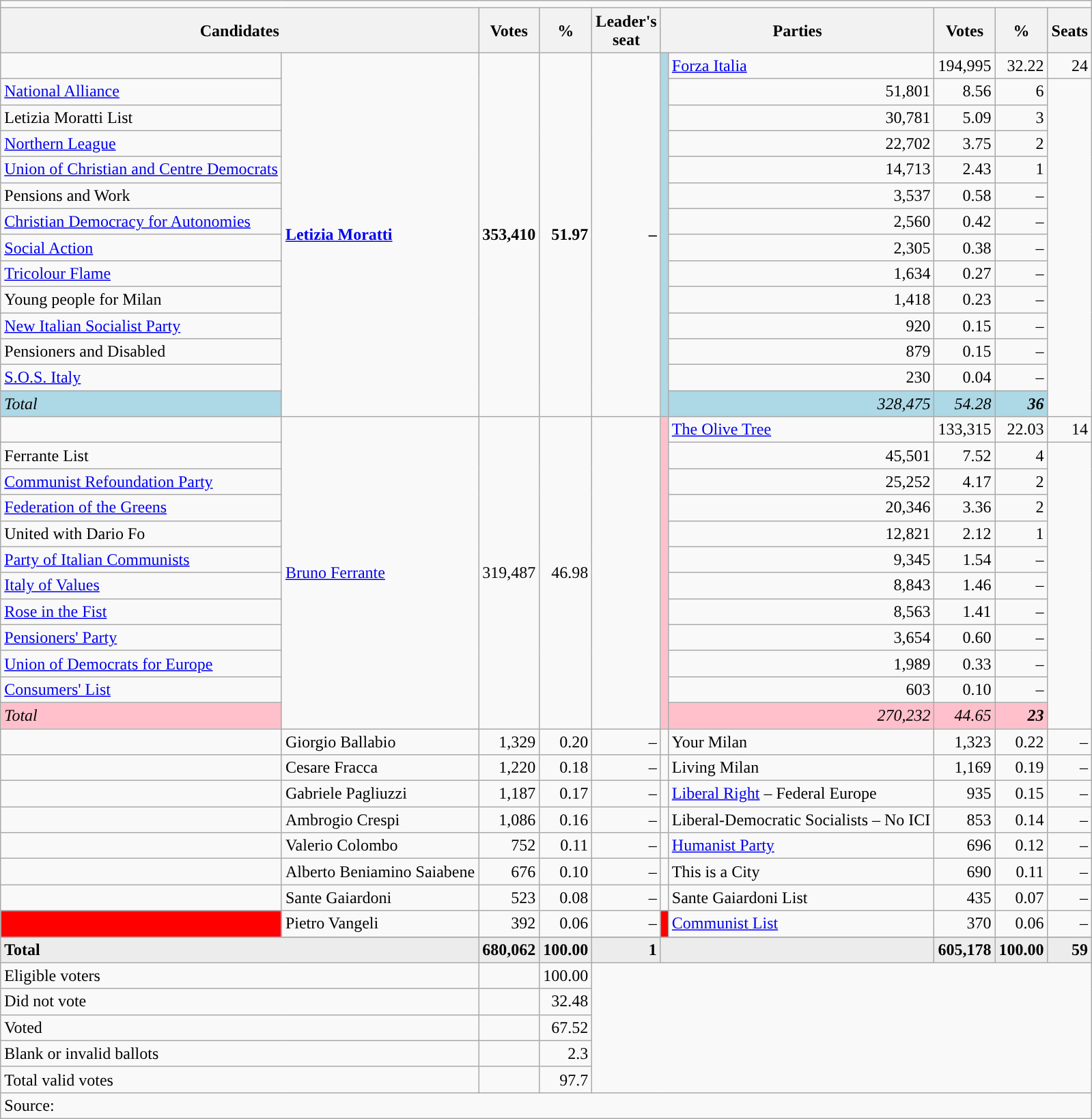<table class="wikitable" style="text-align:left">
<tr>
<td colspan="11"></td>
</tr>
<tr>
<th colspan=2>Candidates</th>
<th>Votes</th>
<th>%</th>
<th>Leader's<br>seat</th>
<th colspan=2>Parties</th>
<th>Votes</th>
<th>%</th>
<th>Seats</th>
</tr>
<tr>
<td></td>
<td rowspan=14><strong><a href='#'>Letizia Moratti</a></strong></td>
<td rowspan=14 align=right><strong>353,410</strong></td>
<td rowspan=14 align=right><strong>51.97</strong></td>
<td rowspan=14 align=right><strong>–</strong></td>
<td rowspan=14 bgcolor="lightblue"></td>
<td><a href='#'>Forza Italia</a></td>
<td align=right>194,995</td>
<td align=right>32.22</td>
<td align=right>24</td>
</tr>
<tr>
<td><a href='#'>National Alliance</a></td>
<td align=right>51,801</td>
<td align=right>8.56</td>
<td align=right>6</td>
</tr>
<tr>
<td>Letizia Moratti List</td>
<td align=right>30,781</td>
<td align=right>5.09</td>
<td align=right>3</td>
</tr>
<tr>
<td><a href='#'>Northern League</a></td>
<td align=right>22,702</td>
<td align=right>3.75</td>
<td align=right>2</td>
</tr>
<tr>
<td><a href='#'>Union of Christian and Centre Democrats</a></td>
<td align=right>14,713</td>
<td align=right>2.43</td>
<td align=right>1</td>
</tr>
<tr>
<td>Pensions and Work</td>
<td align=right>3,537</td>
<td align=right>0.58</td>
<td align=right>–</td>
</tr>
<tr>
<td><a href='#'>Christian Democracy for Autonomies</a></td>
<td align=right>2,560</td>
<td align=right>0.42</td>
<td align=right>–</td>
</tr>
<tr>
<td><a href='#'>Social Action</a></td>
<td align=right>2,305</td>
<td align=right>0.38</td>
<td align=right>–</td>
</tr>
<tr>
<td><a href='#'>Tricolour Flame</a></td>
<td align=right>1,634</td>
<td align=right>0.27</td>
<td align=right>–</td>
</tr>
<tr>
<td>Young people for Milan</td>
<td align=right>1,418</td>
<td align=right>0.23</td>
<td align=right>–</td>
</tr>
<tr>
<td><a href='#'>New Italian Socialist Party</a></td>
<td align=right>920</td>
<td align=right>0.15</td>
<td align=right>–</td>
</tr>
<tr>
<td>Pensioners and Disabled</td>
<td align=right>879</td>
<td align=right>0.15</td>
<td align=right>–</td>
</tr>
<tr>
<td><a href='#'>S.O.S. Italy</a></td>
<td align=right>230</td>
<td align=right>0.04</td>
<td align=right>–</td>
</tr>
<tr>
<td bgcolor="lightblue"><em>Total</em></td>
<td bgcolor="lightblue" align=right><em>328,475</em></td>
<td bgcolor="lightblue" align=right><em>54.28</em></td>
<td bgcolor="lightblue" align=right><strong><em>36</em></strong></td>
</tr>
<tr>
<td></td>
<td rowspan=12><a href='#'>Bruno Ferrante</a></td>
<td rowspan=12 align=right>319,487</td>
<td rowspan=12 align=right>46.98</td>
<td rowspan=12 align=right></td>
<td rowspan=12 bgcolor="pink"></td>
<td><a href='#'>The Olive Tree</a></td>
<td align=right>133,315</td>
<td align=right>22.03</td>
<td align=right>14</td>
</tr>
<tr>
<td>Ferrante List</td>
<td align=right>45,501</td>
<td align=right>7.52</td>
<td align=right>4</td>
</tr>
<tr>
<td><a href='#'>Communist Refoundation Party</a></td>
<td align=right>25,252</td>
<td align=right>4.17</td>
<td align=right>2</td>
</tr>
<tr>
<td><a href='#'>Federation of the Greens</a></td>
<td align=right>20,346</td>
<td align=right>3.36</td>
<td align=right>2</td>
</tr>
<tr>
<td>United with Dario Fo</td>
<td align=right>12,821</td>
<td align=right>2.12</td>
<td align=right>1</td>
</tr>
<tr>
<td><a href='#'>Party of Italian Communists</a></td>
<td align=right>9,345</td>
<td align=right>1.54</td>
<td align=right>–</td>
</tr>
<tr>
<td><a href='#'>Italy of Values</a></td>
<td align=right>8,843</td>
<td align=right>1.46</td>
<td align=right>–</td>
</tr>
<tr>
<td><a href='#'>Rose in the Fist</a></td>
<td align=right>8,563</td>
<td align=right>1.41</td>
<td align=right>–</td>
</tr>
<tr>
<td><a href='#'>Pensioners' Party</a></td>
<td align=right>3,654</td>
<td align=right>0.60</td>
<td align=right>–</td>
</tr>
<tr>
<td><a href='#'>Union of Democrats for Europe</a></td>
<td align=right>1,989</td>
<td align=right>0.33</td>
<td align=right>–</td>
</tr>
<tr>
<td><a href='#'>Consumers' List</a></td>
<td align=right>603</td>
<td align=right>0.10</td>
<td align=right>–</td>
</tr>
<tr>
<td bgcolor="pink"><em>Total</em></td>
<td bgcolor="pink" align=right><em>270,232</em></td>
<td bgcolor="pink" align=right><em>44.65</em></td>
<td bgcolor="pink" align=right><strong><em>23</em></strong></td>
</tr>
<tr>
<td></td>
<td>Giorgio Ballabio</td>
<td align=right>1,329</td>
<td align=right>0.20</td>
<td align=right>–</td>
<td></td>
<td>Your Milan</td>
<td align=right>1,323</td>
<td align=right>0.22</td>
<td align=right>–</td>
</tr>
<tr>
<td></td>
<td>Cesare Fracca</td>
<td align=right>1,220</td>
<td align=right>0.18</td>
<td align=right>–</td>
<td></td>
<td>Living Milan</td>
<td align=right>1,169</td>
<td align=right>0.19</td>
<td align=right>–</td>
</tr>
<tr>
<td></td>
<td>Gabriele Pagliuzzi</td>
<td align=right>1,187</td>
<td align=right>0.17</td>
<td align=right>–</td>
<td></td>
<td><a href='#'>Liberal Right</a> – Federal Europe</td>
<td align=right>935</td>
<td align=right>0.15</td>
<td align=right>–</td>
</tr>
<tr>
<td></td>
<td>Ambrogio Crespi</td>
<td align=right>1,086</td>
<td align=right>0.16</td>
<td align=right>–</td>
<td></td>
<td>Liberal-Democratic Socialists – No ICI</td>
<td align=right>853</td>
<td align=right>0.14</td>
<td align=right>–</td>
</tr>
<tr>
<td></td>
<td>Valerio Colombo</td>
<td align=right>752</td>
<td align=right>0.11</td>
<td align=right>–</td>
<td></td>
<td><a href='#'>Humanist Party</a></td>
<td align=right>696</td>
<td align=right>0.12</td>
<td align=right>–</td>
</tr>
<tr>
<td></td>
<td>Alberto Beniamino Saiabene</td>
<td align=right>676</td>
<td align=right>0.10</td>
<td align=right>–</td>
<td></td>
<td>This is a City</td>
<td align=right>690</td>
<td align=right>0.11</td>
<td align=right>–</td>
</tr>
<tr>
<td></td>
<td>Sante Gaiardoni</td>
<td align=right>523</td>
<td align=right>0.08</td>
<td align=right>–</td>
<td></td>
<td>Sante Gaiardoni List</td>
<td align=right>435</td>
<td align=right>0.07</td>
<td align=right>–</td>
</tr>
<tr>
<td bgcolor="red"></td>
<td>Pietro Vangeli</td>
<td align=right>392</td>
<td align=right>0.06</td>
<td align=right>–</td>
<td bgcolor="red"></td>
<td><a href='#'>Communist List</a></td>
<td align=right>370</td>
<td align=right>0.06</td>
<td align=right>–</td>
</tr>
<tr>
</tr>
<tr bgcolor=ececec>
<td colspan="2"><strong>Total</strong></td>
<td align=right><strong>680,062</strong></td>
<td align=right><strong>100.00</strong></td>
<td align=right><strong>1</strong></td>
<td align=right colspan=2></td>
<td align=right><strong>605,178</strong></td>
<td align=right><strong>100.00</strong></td>
<td align=right><strong>59</strong></td>
</tr>
<tr>
<td colspan=2>Eligible voters</td>
<td style="text-align: right"></td>
<td style="text-align: right">100.00</td>
<td rowspan=5 colspan=6></td>
</tr>
<tr>
<td colspan=2>Did not vote</td>
<td style="text-align: right"></td>
<td style="text-align: right">32.48</td>
</tr>
<tr>
<td colspan=2>Voted</td>
<td style="text-align: right"></td>
<td style="text-align: right">67.52</td>
</tr>
<tr>
<td colspan=2>Blank or invalid ballots</td>
<td style="text-align: right"></td>
<td style="text-align: right">2.3</td>
</tr>
<tr>
<td colspan=2>Total valid votes</td>
<td style="text-align: right"></td>
<td style="text-align: right">97.7</td>
</tr>
<tr>
<td style="text-align:left;" colspan="10">Source: </td>
</tr>
</table>
